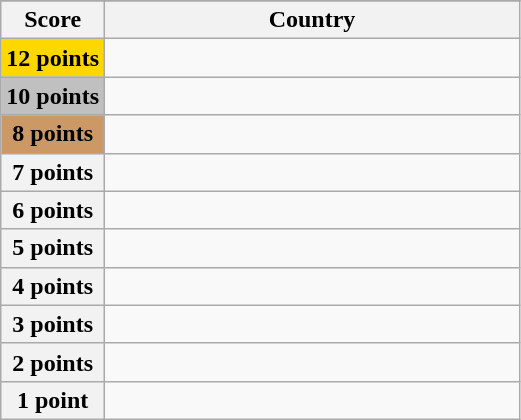<table class="wikitable">
<tr>
</tr>
<tr>
<th scope="col" width="20%">Score</th>
<th scope="col">Country</th>
</tr>
<tr>
<th scope="row" style="background:gold">12 points</th>
<td></td>
</tr>
<tr>
<th scope="row" style="background:silver">10 points</th>
<td></td>
</tr>
<tr>
<th scope="row" style="background:#CC9966">8 points</th>
<td></td>
</tr>
<tr>
<th scope="row">7 points</th>
<td></td>
</tr>
<tr>
<th scope="row">6 points</th>
<td></td>
</tr>
<tr>
<th scope="row">5 points</th>
<td></td>
</tr>
<tr>
<th scope="row">4 points</th>
<td></td>
</tr>
<tr>
<th scope="row">3 points</th>
<td></td>
</tr>
<tr>
<th scope="row">2 points</th>
<td></td>
</tr>
<tr>
<th scope="row">1 point</th>
<td></td>
</tr>
</table>
